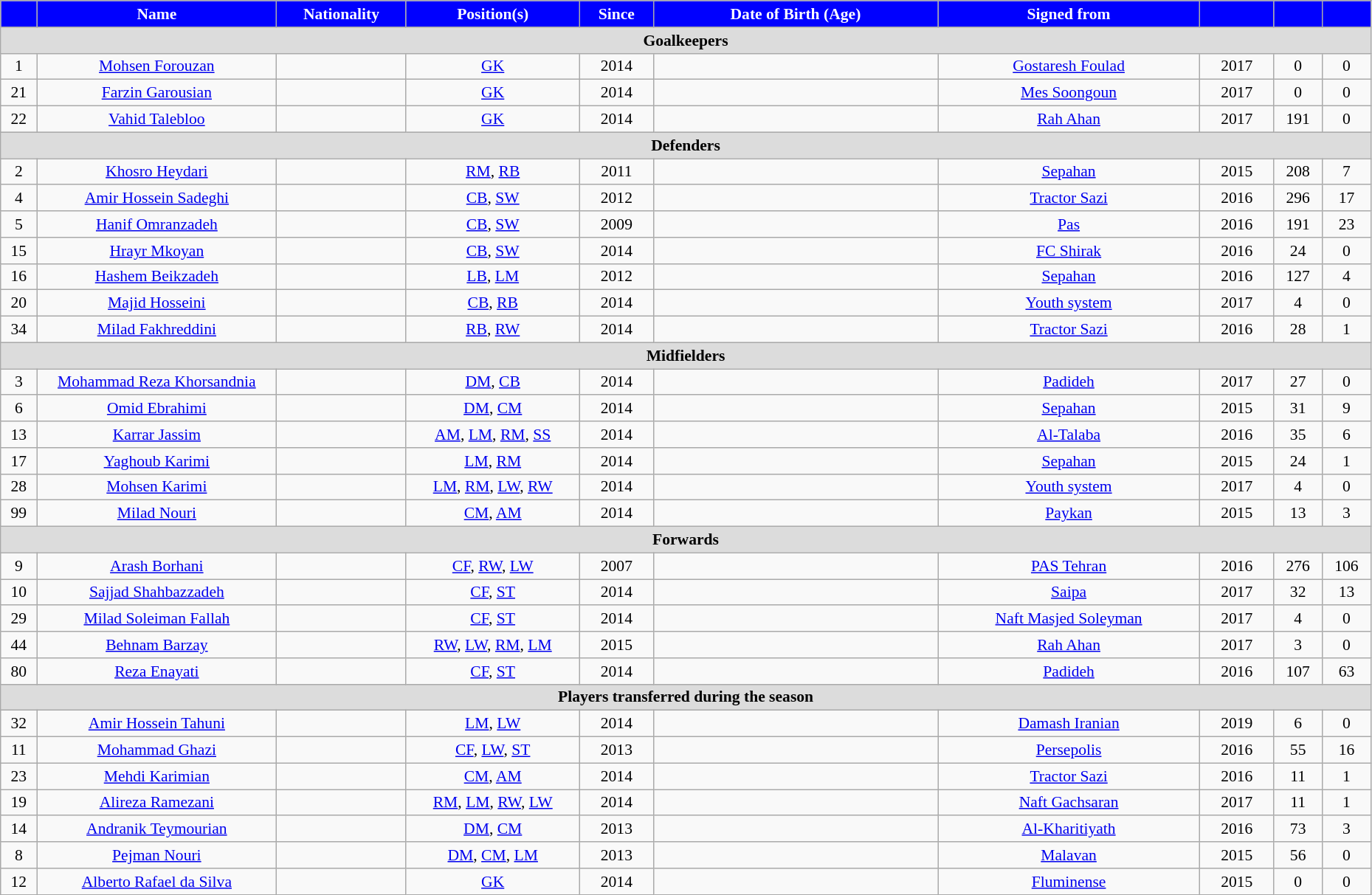<table class="wikitable" style="text-align:center; font-size:90%; width:98%;">
<tr>
<th style="background:#00f; color:white; text-align:center;"></th>
<th style="background:#00f; width:210px; color:white; text-align:center;">Name</th>
<th style="background:#00f; color:white; text-align:center;">Nationality</th>
<th style="background:#00f; width:150px; color:white; text-align:center;">Position(s)</th>
<th style="background:#00f; width:60px; color:white; text-align:center;">Since</th>
<th style="background:#00f; width:250px; color:white; text-align:center;">Date of Birth (Age)</th>
<th style="background:#00f; width:230px; color:white; text-align:center;">Signed from</th>
<th style="background:#00f; width:60px; color:white; text-align:center;"></th>
<th style="background:#00f; color:white; text-align:center;"></th>
<th style="background:#00f; color:white; text-align:center;"></th>
</tr>
<tr>
<th colspan=10 style="background: #DCDCDC" align=right>Goalkeepers</th>
</tr>
<tr>
<td>1</td>
<td><a href='#'>Mohsen Forouzan</a></td>
<td></td>
<td><a href='#'>GK</a></td>
<td>2014</td>
<td></td>
<td> <a href='#'>Gostaresh Foulad</a></td>
<td>2017</td>
<td>0</td>
<td>0</td>
</tr>
<tr>
<td>21</td>
<td><a href='#'>Farzin Garousian</a></td>
<td></td>
<td><a href='#'>GK</a></td>
<td>2014</td>
<td></td>
<td> <a href='#'>Mes Soongoun</a></td>
<td>2017</td>
<td>0</td>
<td>0</td>
</tr>
<tr>
<td>22</td>
<td><a href='#'>Vahid Talebloo</a></td>
<td></td>
<td><a href='#'>GK</a></td>
<td>2014</td>
<td></td>
<td> <a href='#'>Rah Ahan</a></td>
<td>2017</td>
<td>191</td>
<td>0</td>
</tr>
<tr>
<th colspan=10 style="background: #DCDCDC" align=right>Defenders</th>
</tr>
<tr>
<td>2</td>
<td><a href='#'>Khosro Heydari</a></td>
<td></td>
<td><a href='#'>RM</a>, <a href='#'>RB</a></td>
<td>2011</td>
<td></td>
<td> <a href='#'>Sepahan</a></td>
<td>2015</td>
<td>208</td>
<td>7</td>
</tr>
<tr>
<td>4</td>
<td><a href='#'>Amir Hossein Sadeghi</a></td>
<td></td>
<td><a href='#'>CB</a>, <a href='#'>SW</a></td>
<td>2012</td>
<td></td>
<td> <a href='#'>Tractor Sazi</a></td>
<td>2016</td>
<td>296</td>
<td>17</td>
</tr>
<tr>
<td>5</td>
<td><a href='#'>Hanif Omranzadeh</a></td>
<td></td>
<td><a href='#'>CB</a>, <a href='#'>SW</a></td>
<td>2009</td>
<td></td>
<td> <a href='#'>Pas</a></td>
<td>2016</td>
<td>191</td>
<td>23</td>
</tr>
<tr>
<td>15</td>
<td><a href='#'>Hrayr Mkoyan</a></td>
<td></td>
<td><a href='#'>CB</a>, <a href='#'>SW</a></td>
<td>2014</td>
<td></td>
<td> <a href='#'>FC Shirak</a></td>
<td>2016</td>
<td>24</td>
<td>0</td>
</tr>
<tr>
<td>16</td>
<td><a href='#'>Hashem Beikzadeh</a></td>
<td></td>
<td><a href='#'>LB</a>, <a href='#'>LM</a></td>
<td>2012</td>
<td></td>
<td> <a href='#'>Sepahan</a></td>
<td>2016</td>
<td>127</td>
<td>4</td>
</tr>
<tr>
<td>20</td>
<td><a href='#'>Majid Hosseini</a></td>
<td></td>
<td><a href='#'>CB</a>, <a href='#'>RB</a></td>
<td>2014</td>
<td></td>
<td><a href='#'>Youth system</a></td>
<td>2017</td>
<td>4</td>
<td>0</td>
</tr>
<tr>
<td>34</td>
<td><a href='#'>Milad Fakhreddini</a></td>
<td></td>
<td><a href='#'>RB</a>, <a href='#'>RW</a></td>
<td>2014</td>
<td></td>
<td> <a href='#'>Tractor Sazi</a></td>
<td>2016</td>
<td>28</td>
<td>1</td>
</tr>
<tr>
<th colspan=10 style="background: #DCDCDC" align=right>Midfielders</th>
</tr>
<tr>
<td>3</td>
<td><a href='#'>Mohammad Reza Khorsandnia</a></td>
<td></td>
<td><a href='#'>DM</a>, <a href='#'>CB</a></td>
<td>2014</td>
<td></td>
<td> <a href='#'>Padideh</a></td>
<td>2017</td>
<td>27</td>
<td>0</td>
</tr>
<tr>
<td>6</td>
<td><a href='#'>Omid Ebrahimi</a></td>
<td></td>
<td><a href='#'>DM</a>, <a href='#'>CM</a></td>
<td>2014</td>
<td></td>
<td> <a href='#'>Sepahan</a></td>
<td>2015</td>
<td>31</td>
<td>9</td>
</tr>
<tr>
<td>13</td>
<td><a href='#'>Karrar Jassim</a></td>
<td></td>
<td><a href='#'>AM</a>, <a href='#'>LM</a>, <a href='#'>RM</a>, <a href='#'>SS</a></td>
<td>2014</td>
<td></td>
<td> <a href='#'>Al-Talaba</a></td>
<td>2016</td>
<td>35</td>
<td>6</td>
</tr>
<tr>
<td>17</td>
<td><a href='#'>Yaghoub Karimi</a></td>
<td></td>
<td><a href='#'>LM</a>, <a href='#'>RM</a></td>
<td>2014</td>
<td></td>
<td> <a href='#'>Sepahan</a></td>
<td>2015</td>
<td>24</td>
<td>1</td>
</tr>
<tr>
<td>28</td>
<td><a href='#'>Mohsen Karimi</a></td>
<td></td>
<td><a href='#'>LM</a>, <a href='#'>RM</a>, <a href='#'>LW</a>, <a href='#'>RW</a></td>
<td>2014</td>
<td></td>
<td><a href='#'>Youth system</a></td>
<td>2017</td>
<td>4</td>
<td>0</td>
</tr>
<tr>
<td>99</td>
<td><a href='#'>Milad Nouri</a></td>
<td></td>
<td><a href='#'>CM</a>, <a href='#'>AM</a></td>
<td>2014</td>
<td></td>
<td> <a href='#'>Paykan</a></td>
<td>2015</td>
<td>13</td>
<td>3</td>
</tr>
<tr>
<th colspan=10 style="background: #DCDCDC" align=right>Forwards</th>
</tr>
<tr>
<td>9</td>
<td><a href='#'>Arash Borhani</a></td>
<td></td>
<td><a href='#'>CF</a>, <a href='#'>RW</a>, <a href='#'>LW</a></td>
<td>2007</td>
<td></td>
<td> <a href='#'>PAS Tehran</a></td>
<td>2016</td>
<td>276</td>
<td>106</td>
</tr>
<tr>
<td>10</td>
<td><a href='#'>Sajjad Shahbazzadeh</a></td>
<td></td>
<td><a href='#'>CF</a>, <a href='#'>ST</a></td>
<td>2014</td>
<td></td>
<td> <a href='#'>Saipa</a></td>
<td>2017</td>
<td>32</td>
<td>13</td>
</tr>
<tr>
<td>29</td>
<td><a href='#'>Milad Soleiman Fallah</a></td>
<td></td>
<td><a href='#'>CF</a>, <a href='#'>ST</a></td>
<td>2014</td>
<td></td>
<td> <a href='#'>Naft Masjed Soleyman</a></td>
<td>2017</td>
<td>4</td>
<td>0</td>
</tr>
<tr>
<td>44</td>
<td><a href='#'>Behnam Barzay</a></td>
<td></td>
<td><a href='#'>RW</a>, <a href='#'>LW</a>, <a href='#'>RM</a>, <a href='#'>LM</a></td>
<td>2015</td>
<td></td>
<td> <a href='#'>Rah Ahan</a></td>
<td>2017</td>
<td>3</td>
<td>0</td>
</tr>
<tr>
<td>80</td>
<td><a href='#'>Reza Enayati</a></td>
<td></td>
<td><a href='#'>CF</a>, <a href='#'>ST</a></td>
<td>2014</td>
<td></td>
<td> <a href='#'>Padideh</a></td>
<td>2016</td>
<td>107</td>
<td>63</td>
</tr>
<tr>
<th colspan=10 style="background:#dcdcdc; text-align:center;">Players transferred during the season</th>
</tr>
<tr>
<td>32</td>
<td><a href='#'>Amir Hossein Tahuni</a></td>
<td></td>
<td><a href='#'>LM</a>, <a href='#'>LW</a></td>
<td>2014</td>
<td></td>
<td> <a href='#'>Damash Iranian</a></td>
<td>2019</td>
<td>6</td>
<td>0</td>
</tr>
<tr>
<td>11</td>
<td><a href='#'>Mohammad Ghazi</a></td>
<td></td>
<td><a href='#'>CF</a>, <a href='#'>LW</a>, <a href='#'>ST</a></td>
<td>2013</td>
<td></td>
<td> <a href='#'>Persepolis</a></td>
<td>2016</td>
<td>55</td>
<td>16</td>
</tr>
<tr>
<td>23</td>
<td><a href='#'>Mehdi Karimian</a></td>
<td></td>
<td><a href='#'>CM</a>, <a href='#'>AM</a></td>
<td>2014</td>
<td></td>
<td> <a href='#'>Tractor Sazi</a></td>
<td>2016</td>
<td>11</td>
<td>1</td>
</tr>
<tr>
<td>19</td>
<td><a href='#'>Alireza Ramezani</a></td>
<td></td>
<td><a href='#'>RM</a>, <a href='#'>LM</a>, <a href='#'>RW</a>, <a href='#'>LW</a></td>
<td>2014</td>
<td></td>
<td> <a href='#'>Naft Gachsaran</a></td>
<td>2017</td>
<td>11</td>
<td>1</td>
</tr>
<tr>
<td>14</td>
<td><a href='#'>Andranik Teymourian</a></td>
<td></td>
<td><a href='#'>DM</a>, <a href='#'>CM</a></td>
<td>2013</td>
<td></td>
<td> <a href='#'>Al-Kharitiyath</a></td>
<td>2016</td>
<td>73</td>
<td>3</td>
</tr>
<tr>
<td>8</td>
<td><a href='#'>Pejman Nouri</a></td>
<td></td>
<td><a href='#'>DM</a>, <a href='#'>CM</a>, <a href='#'>LM</a></td>
<td>2013</td>
<td></td>
<td> <a href='#'>Malavan</a></td>
<td>2015</td>
<td>56</td>
<td>0</td>
</tr>
<tr>
<td>12</td>
<td><a href='#'>Alberto Rafael da Silva</a></td>
<td></td>
<td><a href='#'>GK</a></td>
<td>2014</td>
<td></td>
<td> <a href='#'>Fluminense</a></td>
<td>2015</td>
<td>0</td>
<td>0</td>
</tr>
</table>
